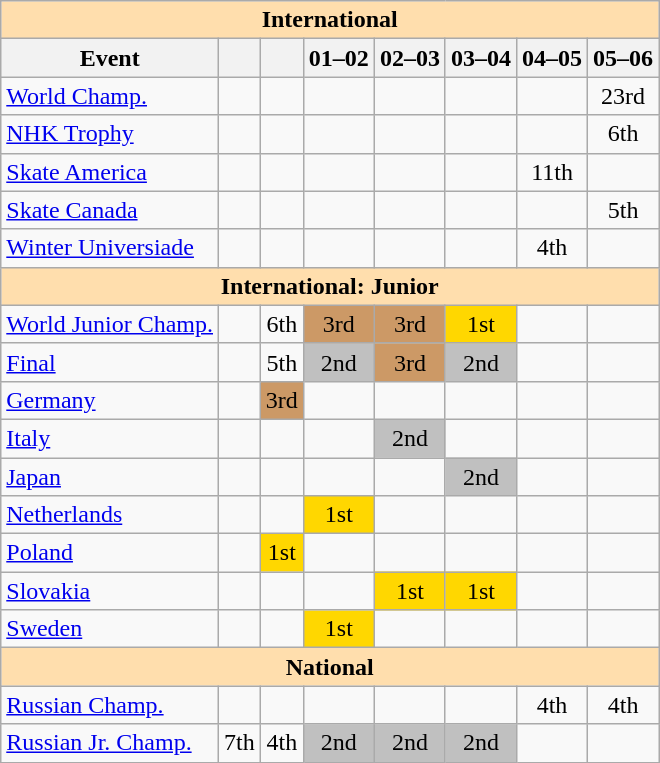<table class="wikitable" style="text-align:center">
<tr>
<th style="background-color: #ffdead; " colspan=8 align=center>International</th>
</tr>
<tr>
<th>Event</th>
<th></th>
<th></th>
<th>01–02</th>
<th>02–03</th>
<th>03–04</th>
<th>04–05</th>
<th>05–06</th>
</tr>
<tr>
<td align=left><a href='#'>World Champ.</a></td>
<td></td>
<td></td>
<td></td>
<td></td>
<td></td>
<td></td>
<td>23rd</td>
</tr>
<tr>
<td align=left> <a href='#'>NHK Trophy</a></td>
<td></td>
<td></td>
<td></td>
<td></td>
<td></td>
<td></td>
<td>6th</td>
</tr>
<tr>
<td align=left> <a href='#'>Skate America</a></td>
<td></td>
<td></td>
<td></td>
<td></td>
<td></td>
<td>11th</td>
<td></td>
</tr>
<tr>
<td align=left>  <a href='#'>Skate Canada</a></td>
<td></td>
<td></td>
<td></td>
<td></td>
<td></td>
<td></td>
<td>5th</td>
</tr>
<tr>
<td align=left><a href='#'>Winter Universiade</a></td>
<td></td>
<td></td>
<td></td>
<td></td>
<td></td>
<td>4th</td>
<td></td>
</tr>
<tr>
<th style="background-color: #ffdead; " colspan=8 align=center>International: Junior</th>
</tr>
<tr>
<td align=left><a href='#'>World Junior Champ.</a></td>
<td></td>
<td>6th</td>
<td bgcolor=cc9966>3rd</td>
<td bgcolor=cc9966>3rd</td>
<td bgcolor=gold>1st</td>
<td></td>
<td></td>
</tr>
<tr>
<td align=left> <a href='#'>Final</a></td>
<td></td>
<td>5th</td>
<td bgcolor=silver>2nd</td>
<td bgcolor=cc9966>3rd</td>
<td bgcolor=silver>2nd</td>
<td></td>
<td></td>
</tr>
<tr>
<td align=left> <a href='#'>Germany</a></td>
<td></td>
<td bgcolor=cc9966>3rd</td>
<td></td>
<td></td>
<td></td>
<td></td>
<td></td>
</tr>
<tr>
<td align=left> <a href='#'>Italy</a></td>
<td></td>
<td></td>
<td></td>
<td bgcolor=silver>2nd</td>
<td></td>
<td></td>
<td></td>
</tr>
<tr>
<td align=left> <a href='#'>Japan</a></td>
<td></td>
<td></td>
<td></td>
<td></td>
<td bgcolor=silver>2nd</td>
<td></td>
<td></td>
</tr>
<tr>
<td align=left> <a href='#'>Netherlands</a></td>
<td></td>
<td></td>
<td bgcolor=gold>1st</td>
<td></td>
<td></td>
<td></td>
<td></td>
</tr>
<tr>
<td align=left> <a href='#'>Poland</a></td>
<td></td>
<td bgcolor=gold>1st</td>
<td></td>
<td></td>
<td></td>
<td></td>
<td></td>
</tr>
<tr>
<td align=left> <a href='#'>Slovakia</a></td>
<td></td>
<td></td>
<td></td>
<td bgcolor=gold>1st</td>
<td bgcolor=gold>1st</td>
<td></td>
<td></td>
</tr>
<tr>
<td align=left> <a href='#'>Sweden</a></td>
<td></td>
<td></td>
<td bgcolor=gold>1st</td>
<td></td>
<td></td>
<td></td>
<td></td>
</tr>
<tr>
<th style="background-color: #ffdead; " colspan=8 align=center>National</th>
</tr>
<tr>
<td align=left><a href='#'>Russian Champ.</a></td>
<td></td>
<td></td>
<td></td>
<td></td>
<td></td>
<td>4th</td>
<td>4th</td>
</tr>
<tr>
<td align=left><a href='#'>Russian Jr. Champ.</a></td>
<td>7th</td>
<td>4th</td>
<td bgcolor=silver>2nd</td>
<td bgcolor=silver>2nd</td>
<td bgcolor=silver>2nd</td>
<td></td>
<td></td>
</tr>
</table>
